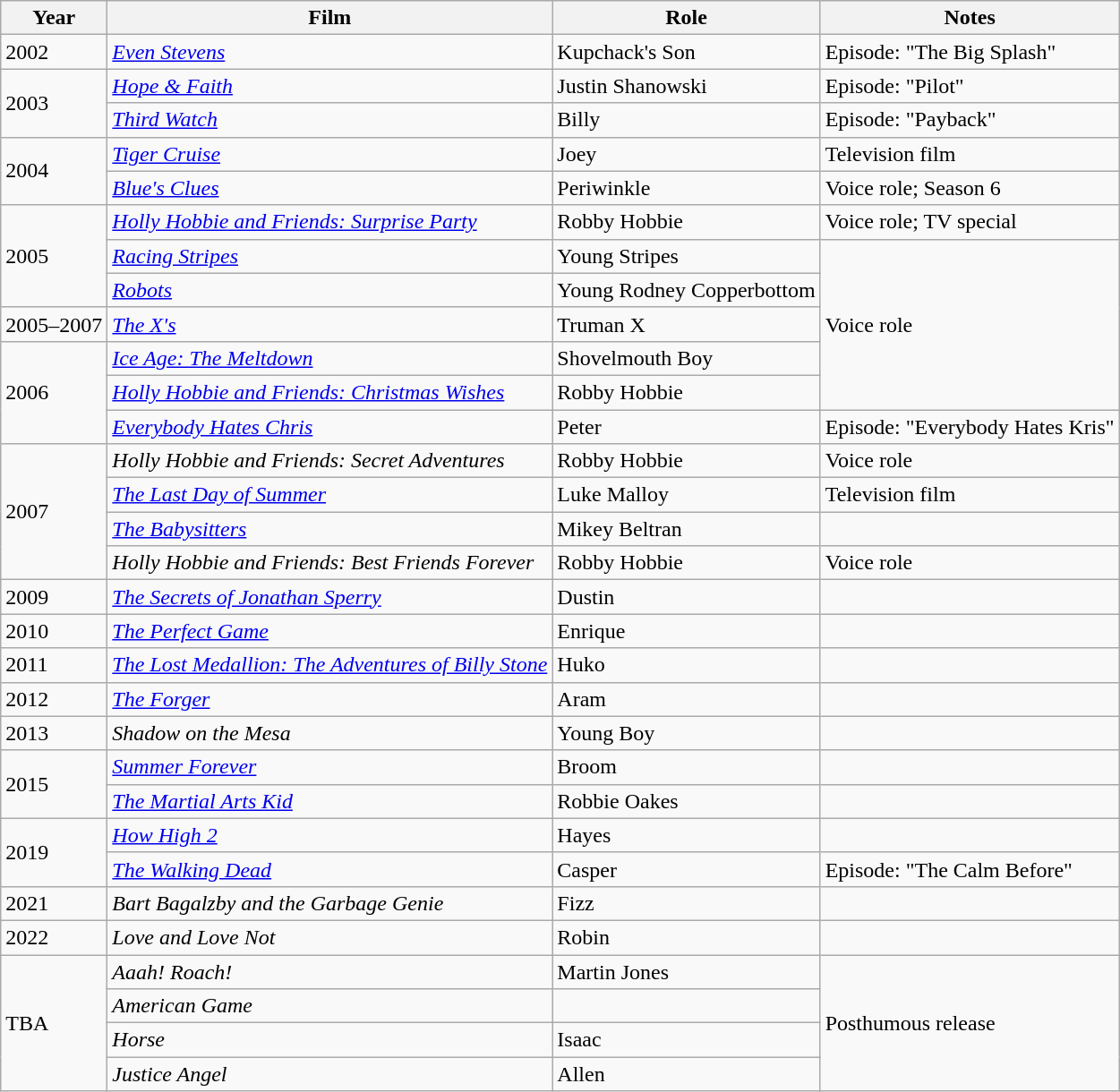<table class="wikitable">
<tr>
<th>Year</th>
<th>Film</th>
<th>Role</th>
<th>Notes</th>
</tr>
<tr>
<td>2002</td>
<td><em><a href='#'>Even Stevens</a></em></td>
<td>Kupchack's Son</td>
<td>Episode: "The Big Splash"</td>
</tr>
<tr>
<td rowspan=2>2003</td>
<td><em><a href='#'>Hope & Faith</a></em></td>
<td>Justin Shanowski</td>
<td>Episode: "Pilot"</td>
</tr>
<tr>
<td><em><a href='#'>Third Watch</a></em></td>
<td>Billy</td>
<td>Episode: "Payback"</td>
</tr>
<tr>
<td rowspan=2>2004</td>
<td><em><a href='#'>Tiger Cruise</a></em></td>
<td>Joey</td>
<td>Television film</td>
</tr>
<tr>
<td><em><a href='#'>Blue's Clues</a></em></td>
<td>Periwinkle</td>
<td>Voice role; Season 6</td>
</tr>
<tr>
<td rowspan=3>2005</td>
<td><em><a href='#'>Holly Hobbie and Friends: Surprise Party</a></em></td>
<td>Robby Hobbie</td>
<td>Voice role; TV special</td>
</tr>
<tr>
<td><em><a href='#'>Racing Stripes</a></em></td>
<td>Young Stripes</td>
<td rowspan=5>Voice role</td>
</tr>
<tr>
<td><em><a href='#'>Robots</a></em></td>
<td>Young Rodney Copperbottom</td>
</tr>
<tr>
<td>2005–2007</td>
<td><em><a href='#'>The X's</a></em></td>
<td>Truman X</td>
</tr>
<tr>
<td rowspan=3>2006</td>
<td><em><a href='#'>Ice Age: The Meltdown</a></em></td>
<td>Shovelmouth Boy</td>
</tr>
<tr>
<td><em><a href='#'>Holly Hobbie and Friends: Christmas Wishes</a></em></td>
<td>Robby Hobbie</td>
</tr>
<tr>
<td><em><a href='#'>Everybody Hates Chris</a></em></td>
<td>Peter</td>
<td>Episode: "Everybody Hates Kris"</td>
</tr>
<tr>
<td rowspan=4>2007</td>
<td><em>Holly Hobbie and Friends: Secret Adventures</em></td>
<td>Robby Hobbie</td>
<td>Voice role</td>
</tr>
<tr>
<td><em><a href='#'>The Last Day of Summer</a></em></td>
<td>Luke Malloy</td>
<td>Television film</td>
</tr>
<tr>
<td><em><a href='#'>The Babysitters</a></em></td>
<td>Mikey Beltran</td>
<td></td>
</tr>
<tr>
<td><em>Holly Hobbie and Friends: Best Friends Forever</em></td>
<td>Robby Hobbie</td>
<td>Voice role</td>
</tr>
<tr>
<td>2009</td>
<td><em><a href='#'>The Secrets of Jonathan Sperry</a></em></td>
<td>Dustin</td>
<td></td>
</tr>
<tr>
<td>2010</td>
<td><em><a href='#'>The Perfect Game</a></em></td>
<td>Enrique</td>
<td></td>
</tr>
<tr>
<td>2011</td>
<td><em><a href='#'>The Lost Medallion: The Adventures of Billy Stone</a></em></td>
<td>Huko</td>
<td></td>
</tr>
<tr>
<td>2012</td>
<td><em><a href='#'>The Forger</a></em></td>
<td>Aram</td>
<td></td>
</tr>
<tr>
<td>2013</td>
<td><em>Shadow on the Mesa</em></td>
<td>Young Boy</td>
<td></td>
</tr>
<tr>
<td rowspan="2">2015</td>
<td><em><a href='#'>Summer Forever</a></em></td>
<td>Broom</td>
<td></td>
</tr>
<tr>
<td><em><a href='#'>The Martial Arts Kid</a></em></td>
<td>Robbie Oakes</td>
<td></td>
</tr>
<tr>
<td rowspan="2">2019</td>
<td><em><a href='#'>How High 2</a></em></td>
<td>Hayes</td>
<td></td>
</tr>
<tr>
<td><em><a href='#'>The Walking Dead</a></em></td>
<td>Casper</td>
<td>Episode: "The Calm Before"</td>
</tr>
<tr>
<td>2021</td>
<td><em>Bart Bagalzby and the Garbage Genie</em></td>
<td>Fizz</td>
<td></td>
</tr>
<tr>
<td>2022</td>
<td><em>Love and Love Not</em></td>
<td>Robin</td>
<td></td>
</tr>
<tr>
<td rowspan="4">TBA</td>
<td><em>Aaah! Roach!</em></td>
<td>Martin Jones</td>
<td rowspan="4">Posthumous release</td>
</tr>
<tr>
<td><em>American Game</em></td>
<td></td>
</tr>
<tr>
<td><em>Horse</em></td>
<td>Isaac</td>
</tr>
<tr>
<td><em>Justice Angel</em></td>
<td>Allen</td>
</tr>
</table>
